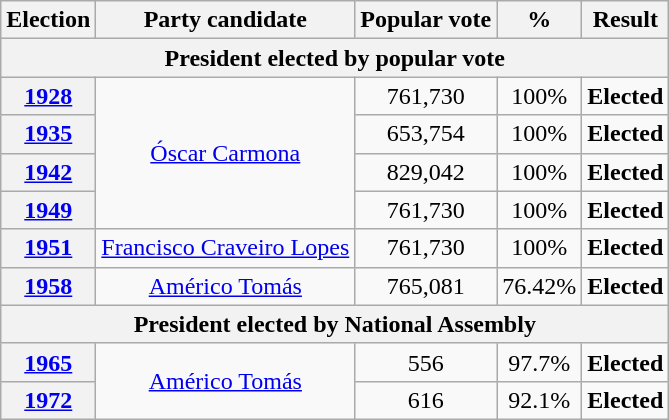<table class="wikitable" style="text-align:center">
<tr>
<th>Election</th>
<th>Party candidate</th>
<th>Popular vote</th>
<th>%</th>
<th>Result</th>
</tr>
<tr>
<th colspan="5">President elected by popular vote</th>
</tr>
<tr>
<th><a href='#'>1928</a></th>
<td rowspan="4"><a href='#'>Óscar Carmona</a></td>
<td>761,730</td>
<td>100%</td>
<td><strong>Elected</strong> </td>
</tr>
<tr>
<th><a href='#'>1935</a></th>
<td>653,754</td>
<td>100%</td>
<td><strong>Elected</strong> </td>
</tr>
<tr>
<th><a href='#'>1942</a></th>
<td>829,042</td>
<td>100%</td>
<td><strong>Elected</strong> </td>
</tr>
<tr>
<th><a href='#'>1949</a></th>
<td>761,730</td>
<td>100%</td>
<td><strong>Elected</strong> </td>
</tr>
<tr>
<th><a href='#'>1951</a></th>
<td><a href='#'>Francisco Craveiro Lopes</a></td>
<td>761,730</td>
<td>100%</td>
<td><strong>Elected</strong> </td>
</tr>
<tr>
<th><a href='#'>1958</a></th>
<td><a href='#'>Américo Tomás</a></td>
<td>765,081</td>
<td>76.42%</td>
<td><strong>Elected</strong> </td>
</tr>
<tr>
<th colspan="5">President elected by National Assembly</th>
</tr>
<tr>
<th><a href='#'>1965</a></th>
<td rowspan="2"><a href='#'>Américo Tomás</a></td>
<td>556</td>
<td>97.7%</td>
<td><strong>Elected</strong> </td>
</tr>
<tr>
<th><a href='#'>1972</a></th>
<td>616</td>
<td>92.1%</td>
<td><strong>Elected</strong> </td>
</tr>
</table>
